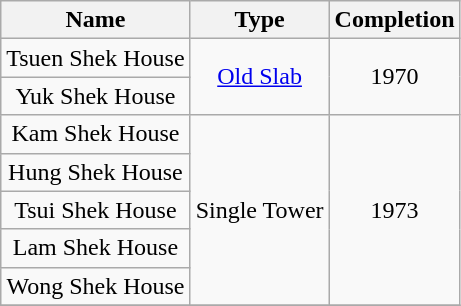<table class="wikitable" style="text-align: center">
<tr>
<th>Name</th>
<th>Type</th>
<th>Completion</th>
</tr>
<tr>
<td>Tsuen Shek House</td>
<td rowspan="2"><a href='#'>Old Slab</a></td>
<td rowspan="2">1970</td>
</tr>
<tr>
<td>Yuk Shek House</td>
</tr>
<tr>
<td>Kam Shek House</td>
<td rowspan="5">Single Tower</td>
<td rowspan="5">1973</td>
</tr>
<tr>
<td>Hung Shek House</td>
</tr>
<tr>
<td>Tsui Shek House</td>
</tr>
<tr>
<td>Lam Shek House</td>
</tr>
<tr>
<td>Wong Shek House</td>
</tr>
<tr>
</tr>
</table>
